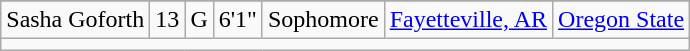<table class="wikitable sortable sortable" style="text-align: center">
<tr align=center>
</tr>
<tr>
<td>Sasha Goforth</td>
<td>13</td>
<td>G</td>
<td>6'1"</td>
<td>Sophomore</td>
<td><a href='#'>Fayetteville, AR</a></td>
<td><a href='#'>Oregon State</a></td>
</tr>
<tr>
<td colspan=7></td>
</tr>
</table>
